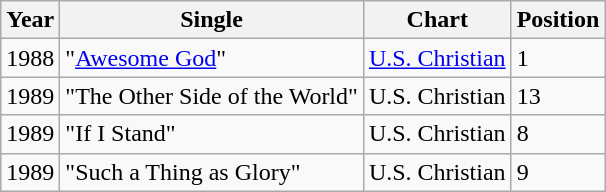<table class="wikitable">
<tr>
<th align="left">Year</th>
<th align="left">Single</th>
<th align="left">Chart</th>
<th align="left">Position</th>
</tr>
<tr>
<td align="left">1988</td>
<td align="left">"<a href='#'>Awesome God</a>"</td>
<td align="left"><a href='#'>U.S. Christian</a></td>
<td align="left">1</td>
</tr>
<tr>
<td align="left">1989</td>
<td align="left">"The Other Side of the World"</td>
<td align="left">U.S. Christian</td>
<td align="left">13</td>
</tr>
<tr>
<td align="left">1989</td>
<td align="left">"If I Stand"</td>
<td align="left">U.S. Christian</td>
<td align="left">8</td>
</tr>
<tr>
<td align="left">1989</td>
<td align="left">"Such a Thing as Glory"</td>
<td align="left">U.S. Christian</td>
<td align="left">9</td>
</tr>
</table>
